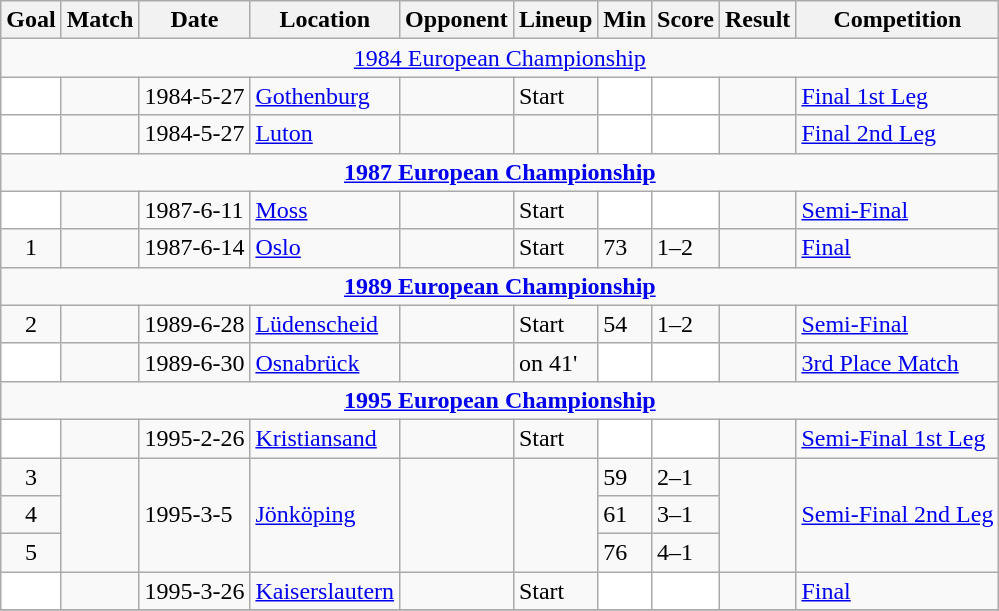<table class="wikitable collapsible" style="fontsize:90%;">
<tr>
<th>Goal</th>
<th>Match</th>
<th>Date</th>
<th>Location</th>
<th>Opponent</th>
<th>Lineup</th>
<th>Min</th>
<th>Score</th>
<th>Result</th>
<th>Competition</th>
</tr>
<tr>
<td colspan=10 align=center><a href='#'>1984 European Championship</a></td>
</tr>
<tr>
<td style="background:white;"></td>
<td></td>
<td>1984-5-27</td>
<td><a href='#'>Gothenburg</a></td>
<td></td>
<td>Start</td>
<td style="background:white;"></td>
<td style="background:white;"></td>
<td></td>
<td><a href='#'>Final 1st Leg</a></td>
</tr>
<tr>
<td style="background:white;"></td>
<td></td>
<td>1984-5-27</td>
<td><a href='#'>Luton</a></td>
<td></td>
<td></td>
<td style="background:white;"></td>
<td style="background:white;"></td>
<td></td>
<td><a href='#'>Final 2nd Leg</a></td>
</tr>
<tr>
<td colspan=10 align=center> <strong><a href='#'>1987 European Championship</a></strong></td>
</tr>
<tr>
<td style="background:white;"></td>
<td></td>
<td>1987-6-11</td>
<td><a href='#'>Moss</a></td>
<td></td>
<td>Start</td>
<td style="background:white;"></td>
<td style="background:white;"></td>
<td></td>
<td><a href='#'>Semi-Final</a></td>
</tr>
<tr>
<td align=center>1</td>
<td></td>
<td>1987-6-14</td>
<td><a href='#'>Oslo</a></td>
<td></td>
<td>Start</td>
<td>73</td>
<td>1–2</td>
<td></td>
<td><a href='#'>Final</a></td>
</tr>
<tr>
<td colspan=10 align=center> <strong><a href='#'>1989 European Championship</a></strong></td>
</tr>
<tr>
<td align=center>2</td>
<td></td>
<td>1989-6-28</td>
<td><a href='#'>Lüdenscheid</a></td>
<td></td>
<td>Start</td>
<td>54</td>
<td>1–2</td>
<td></td>
<td><a href='#'>Semi-Final</a></td>
</tr>
<tr>
<td style="background:white;"></td>
<td></td>
<td>1989-6-30</td>
<td><a href='#'>Osnabrück</a></td>
<td></td>
<td>on 41'</td>
<td style="background:white;"></td>
<td style="background:white;"></td>
<td></td>
<td><a href='#'>3rd Place Match</a></td>
</tr>
<tr>
<td colspan=10 align=center><strong><a href='#'>1995 European Championship</a></strong></td>
</tr>
<tr>
<td style="background:white;"></td>
<td></td>
<td>1995-2-26</td>
<td><a href='#'>Kristiansand</a></td>
<td></td>
<td>Start</td>
<td style="background:white;"></td>
<td style="background:white;"></td>
<td></td>
<td><a href='#'>Semi-Final 1st Leg</a></td>
</tr>
<tr>
<td align=center>3</td>
<td align=center rowspan=3></td>
<td rowspan=3>1995-3-5</td>
<td rowspan=3><a href='#'>Jönköping</a></td>
<td rowspan=3></td>
<td rowspan=3></td>
<td>59</td>
<td>2–1</td>
<td rowspan=3></td>
<td rowspan=3><a href='#'>Semi-Final 2nd Leg</a></td>
</tr>
<tr>
<td align=center>4</td>
<td>61</td>
<td>3–1</td>
</tr>
<tr>
<td align=center>5</td>
<td>76</td>
<td>4–1</td>
</tr>
<tr>
<td style="background:white;"></td>
<td></td>
<td>1995-3-26</td>
<td><a href='#'>Kaiserslautern</a></td>
<td></td>
<td>Start</td>
<td style="background:white;"></td>
<td style="background:white;"></td>
<td></td>
<td><a href='#'>Final</a></td>
</tr>
<tr>
</tr>
</table>
